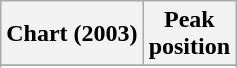<table class="wikitable sortable plainrowheaders">
<tr>
<th scope="col">Chart (2003)</th>
<th scope="col">Peak<br>position</th>
</tr>
<tr>
</tr>
<tr>
</tr>
<tr>
</tr>
<tr>
</tr>
<tr>
</tr>
</table>
